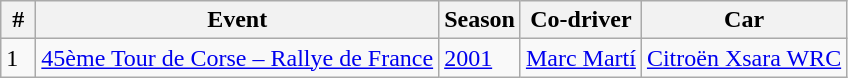<table class="wikitable">
<tr>
<th> # </th>
<th>Event</th>
<th>Season</th>
<th>Co-driver</th>
<th>Car</th>
</tr>
<tr>
<td>1</td>
<td> <a href='#'>45ème Tour de Corse – Rallye de France</a></td>
<td><a href='#'>2001</a></td>
<td><a href='#'>Marc Martí</a></td>
<td><a href='#'>Citroën Xsara WRC</a></td>
</tr>
</table>
